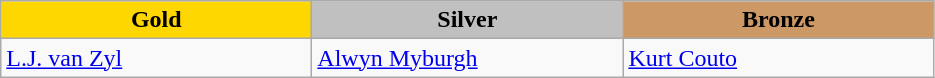<table class="wikitable" style="text-align:left">
<tr align="center">
<td width=200 bgcolor=gold><strong>Gold</strong></td>
<td width=200 bgcolor=silver><strong>Silver</strong></td>
<td width=200 bgcolor=CC9966><strong>Bronze</strong></td>
</tr>
<tr>
<td><a href='#'>L.J. van Zyl</a><br><em></em></td>
<td><a href='#'>Alwyn Myburgh</a><br><em></em></td>
<td><a href='#'>Kurt Couto</a><br><em></em></td>
</tr>
</table>
